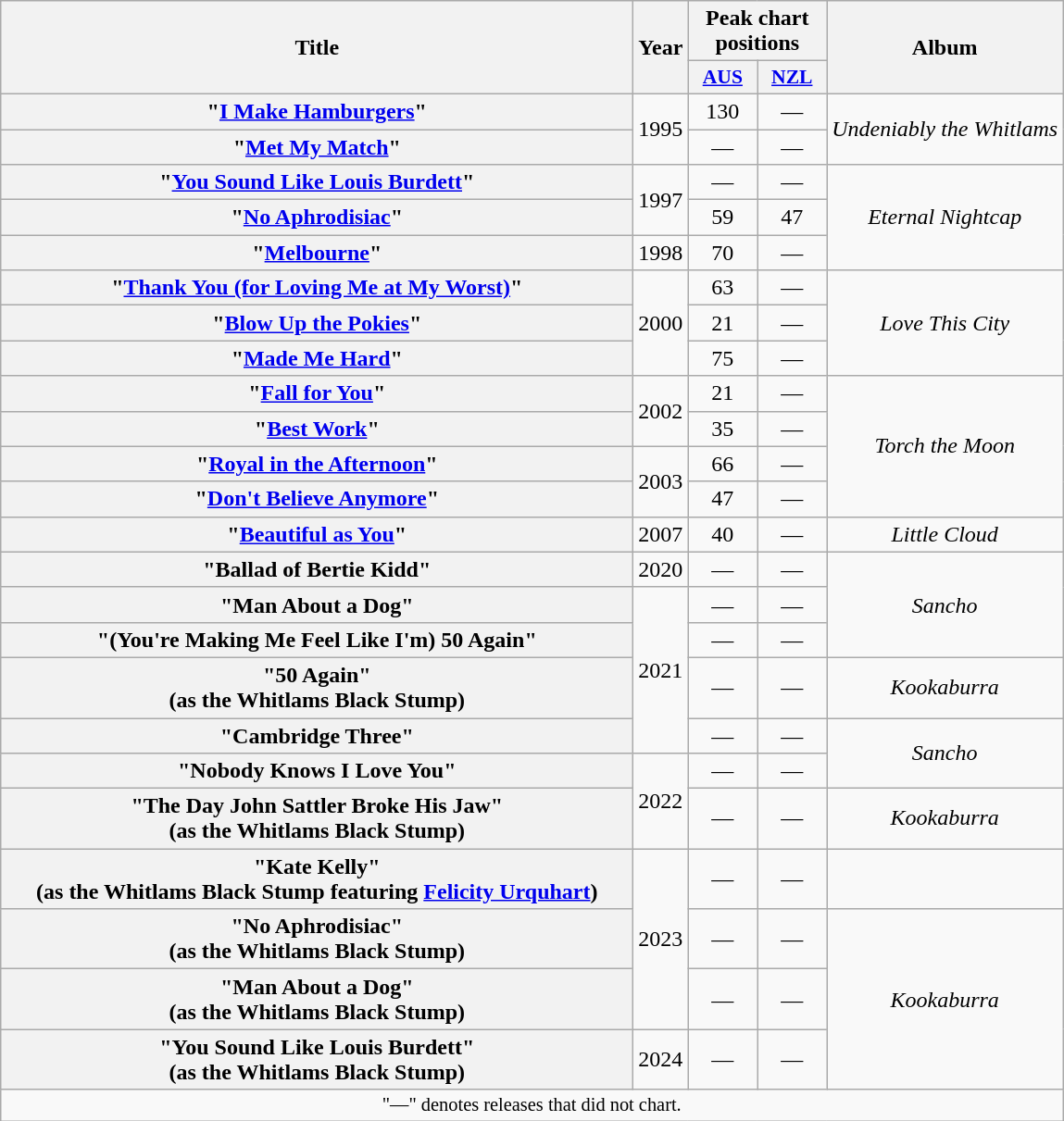<table class="wikitable plainrowheaders" style="text-align:center;" border="1">
<tr>
<th scope="col" rowspan="2" style="width:28em;">Title</th>
<th scope="col" rowspan="2">Year</th>
<th scope="col" colspan="2">Peak chart positions</th>
<th scope="col" rowspan="2">Album</th>
</tr>
<tr>
<th scope="col" style="width:3em;font-size:90%;"><a href='#'>AUS</a><br></th>
<th scope="col" style="width:3em;font-size:90%;"><a href='#'>NZL</a><br></th>
</tr>
<tr>
<th scope="row">"<a href='#'>I Make Hamburgers</a>"</th>
<td rowspan=2>1995</td>
<td>130</td>
<td>—</td>
<td rowspan=2><em>Undeniably the Whitlams</em></td>
</tr>
<tr>
<th scope="row">"<a href='#'>Met My Match</a>"</th>
<td>—</td>
<td>—</td>
</tr>
<tr>
<th scope="row">"<a href='#'>You Sound Like Louis Burdett</a>"</th>
<td rowspan="2">1997</td>
<td>—</td>
<td>—</td>
<td rowspan="3"><em>Eternal Nightcap</em></td>
</tr>
<tr>
<th scope="row">"<a href='#'>No Aphrodisiac</a>"</th>
<td>59</td>
<td>47</td>
</tr>
<tr>
<th scope="row">"<a href='#'>Melbourne</a>"</th>
<td>1998</td>
<td>70</td>
<td>—</td>
</tr>
<tr>
<th scope="row">"<a href='#'>Thank You (for Loving Me at My Worst)</a>"</th>
<td rowspan="3">2000</td>
<td>63</td>
<td>—</td>
<td rowspan="3"><em>Love This City</em></td>
</tr>
<tr>
<th scope="row">"<a href='#'>Blow Up the Pokies</a>"</th>
<td>21</td>
<td>—</td>
</tr>
<tr>
<th scope="row">"<a href='#'>Made Me Hard</a>"</th>
<td>75</td>
<td>—</td>
</tr>
<tr>
<th scope="row">"<a href='#'>Fall for You</a>"</th>
<td rowspan="2">2002</td>
<td>21</td>
<td>—</td>
<td rowspan="4"><em>Torch the Moon</em></td>
</tr>
<tr>
<th scope="row">"<a href='#'>Best Work</a>"</th>
<td>35</td>
<td>—</td>
</tr>
<tr>
<th scope="row">"<a href='#'>Royal in the Afternoon</a>"</th>
<td rowspan="2">2003</td>
<td>66</td>
<td>—</td>
</tr>
<tr>
<th scope="row">"<a href='#'>Don't Believe Anymore</a>"</th>
<td>47</td>
<td>—</td>
</tr>
<tr>
<th scope="row">"<a href='#'>Beautiful as You</a>"</th>
<td>2007</td>
<td>40</td>
<td>—</td>
<td><em>Little Cloud</em></td>
</tr>
<tr>
<th scope="row">"Ballad of Bertie Kidd"</th>
<td>2020</td>
<td>—</td>
<td>—</td>
<td rowspan="3"><em>Sancho</em></td>
</tr>
<tr>
<th scope="row">"Man About a Dog"</th>
<td rowspan="4">2021</td>
<td>—</td>
<td>—</td>
</tr>
<tr>
<th scope="row">"(You're Making Me Feel Like I'm) 50 Again"</th>
<td>—</td>
<td>—</td>
</tr>
<tr>
<th scope="row">"50 Again" <br> (as the Whitlams Black Stump)</th>
<td>—</td>
<td>—</td>
<td><em>Kookaburra</em></td>
</tr>
<tr>
<th scope="row">"Cambridge Three"</th>
<td>—</td>
<td>—</td>
<td rowspan="2"><em>Sancho</em></td>
</tr>
<tr>
<th scope="row">"Nobody Knows I Love You"</th>
<td rowspan="2">2022</td>
<td>—</td>
<td>—</td>
</tr>
<tr>
<th scope="row">"The Day John Sattler Broke His Jaw" <br> (as the Whitlams Black Stump)</th>
<td>—</td>
<td>—</td>
<td><em>Kookaburra</em></td>
</tr>
<tr>
<th scope="row">"Kate Kelly" <br> (as the Whitlams Black Stump featuring <a href='#'>Felicity Urquhart</a>)</th>
<td rowspan="3">2023</td>
<td>—</td>
<td>—</td>
<td></td>
</tr>
<tr>
<th scope="row">"No Aphrodisiac" <br> (as the Whitlams Black Stump)</th>
<td>—</td>
<td>—</td>
<td rowspan="3"><em>Kookaburra</em></td>
</tr>
<tr>
<th scope="row">"Man About a Dog" <br> (as the Whitlams Black Stump)</th>
<td>—</td>
<td>—</td>
</tr>
<tr>
<th scope="row">"You Sound Like Louis Burdett" <br> (as the Whitlams Black Stump)</th>
<td>2024</td>
<td>—</td>
<td>—</td>
</tr>
<tr>
<td align="center" colspan="5" style="font-size: 85%">"—" denotes releases that did not chart.</td>
</tr>
</table>
